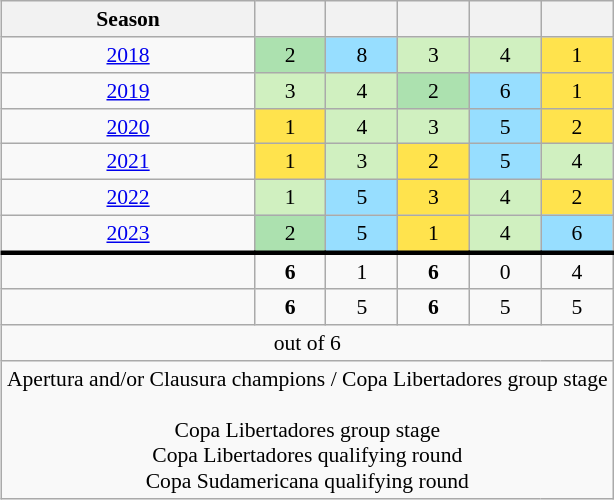<table class="wikitable sortable" style="text-align:center;font-size:90%;float:right;margin-left:1em;clear:right">
<tr>
<th>Season</th>
<th></th>
<th></th>
<th></th>
<th></th>
<th></th>
</tr>
<tr>
<td><a href='#'>2018</a></td>
<td style="background:#ACE1AF">2</td>
<td style="background:#97DEFF">8</td>
<td style="background:#D0F0C0">3</td>
<td style="background:#D0F0C0">4</td>
<td style="background:#FFE34D">1</td>
</tr>
<tr>
<td><a href='#'>2019</a></td>
<td style="background:#D0F0C0">3</td>
<td style="background:#D0F0C0">4</td>
<td style="background:#ACE1AF">2</td>
<td style="background:#97DEFF">6</td>
<td style="background:#FFE34D">1</td>
</tr>
<tr>
<td><a href='#'>2020</a></td>
<td style="background:#FFE34D">1</td>
<td style="background:#D0F0C0">4</td>
<td style="background:#D0F0C0">3</td>
<td style="background:#97DEFF">5</td>
<td style="background:#FFE34D">2</td>
</tr>
<tr>
<td><a href='#'>2021</a></td>
<td style="background:#FFE34D">1</td>
<td style="background:#D0F0C0">3</td>
<td style="background:#FFE34D">2</td>
<td style="background:#97DEFF">5</td>
<td style="background:#D0F0C0">4</td>
</tr>
<tr>
<td><a href='#'>2022</a></td>
<td style="background:#D0F0C0">1</td>
<td style="background:#97DEFF">5</td>
<td style="background:#FFE34D">3</td>
<td style="background:#D0F0C0">4</td>
<td style="background:#FFE34D">2</td>
</tr>
<tr>
<td><a href='#'>2023</a></td>
<td style="background:#ACE1AF">2</td>
<td style="background:#97DEFF">5</td>
<td style="background:#FFE34D">1</td>
<td style="background:#D0F0C0">4</td>
<td style="background:#97DEFF">6</td>
</tr>
<tr style="border-top:3px solid black" class="sortbottom">
<td><strong></strong></td>
<td><strong>6</strong></td>
<td>1</td>
<td><strong>6</strong></td>
<td>0</td>
<td>4</td>
</tr>
<tr class="sortbottom">
<td><strong></strong></td>
<td><strong>6</strong></td>
<td>5</td>
<td><strong>6</strong></td>
<td>5</td>
<td>5</td>
</tr>
<tr class="sortbottom">
<td colspan="7">out of 6</td>
</tr>
<tr class="sortbottom">
<td colspan="7"> Apertura and/or Clausura champions / Copa Libertadores group stage<br><br> Copa Libertadores group stage<br>
 Copa Libertadores qualifying round<br>
 Copa Sudamericana qualifying round</td>
</tr>
</table>
